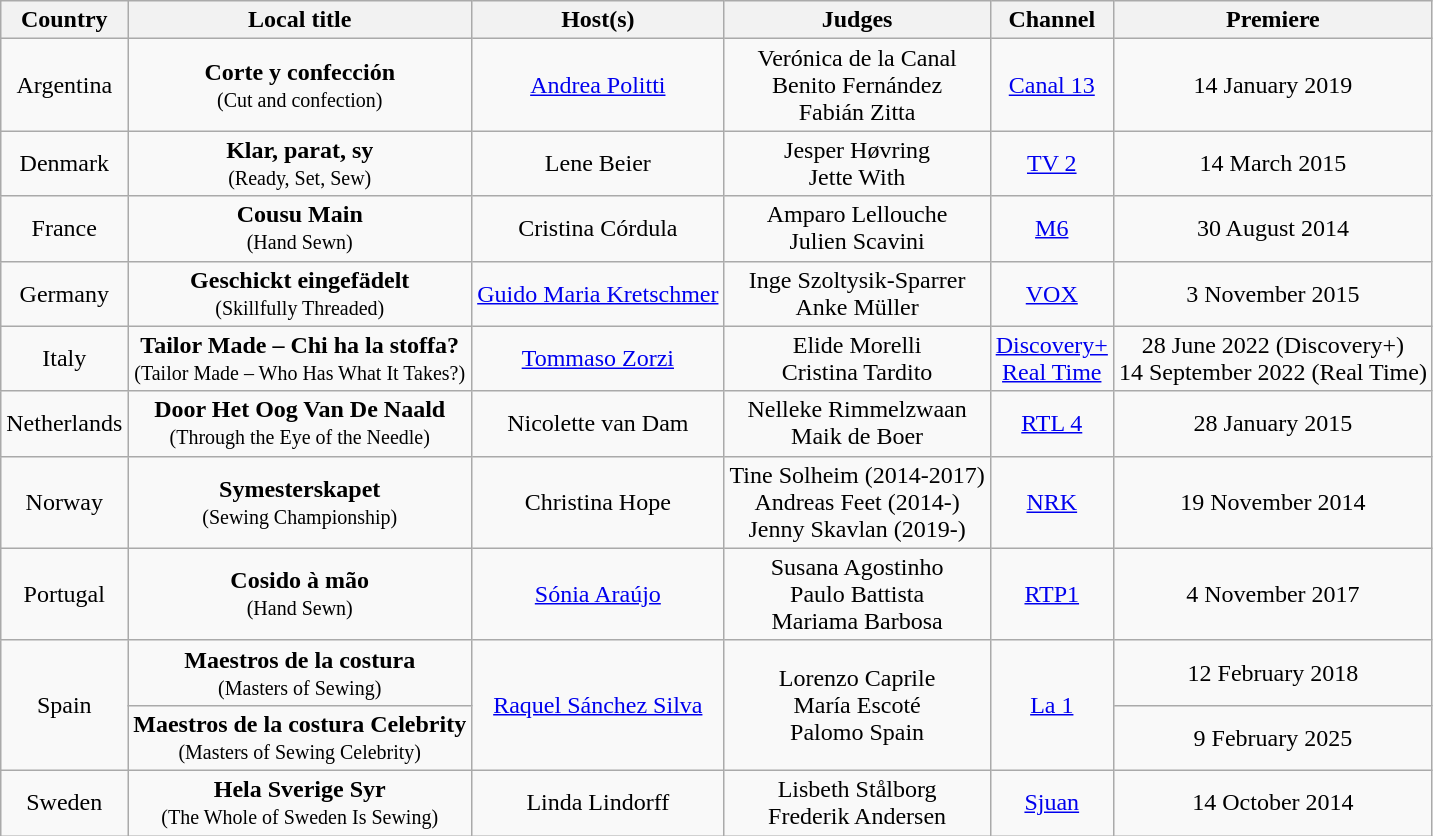<table class="wikitable" style="text-align:center">
<tr>
<th>Country</th>
<th>Local title</th>
<th>Host(s)</th>
<th>Judges</th>
<th>Channel</th>
<th>Premiere</th>
</tr>
<tr>
<td>Argentina</td>
<td><strong>Corte y confección</strong><br><small>(Cut and confection)</small></td>
<td><a href='#'>Andrea Politti</a></td>
<td>Verónica de la Canal<br>Benito Fernández<br> Fabián Zitta</td>
<td><a href='#'>Canal 13</a></td>
<td>14 January 2019</td>
</tr>
<tr>
<td>Denmark</td>
<td><strong>Klar, parat, sy</strong><br><small>(Ready, Set, Sew)</small></td>
<td>Lene Beier</td>
<td>Jesper Høvring<br>Jette With</td>
<td><a href='#'>TV 2</a></td>
<td>14 March 2015</td>
</tr>
<tr>
<td>France</td>
<td><strong>Cousu Main</strong><br><small>(Hand Sewn)</small></td>
<td>Cristina Córdula</td>
<td>Amparo Lellouche<br>Julien Scavini</td>
<td><a href='#'>M6</a></td>
<td>30 August 2014</td>
</tr>
<tr>
<td>Germany</td>
<td><strong>Geschickt eingefädelt</strong> <br><small>(Skillfully Threaded)</small></td>
<td><a href='#'>Guido Maria Kretschmer</a></td>
<td>Inge Szoltysik-Sparrer<br>Anke Müller</td>
<td><a href='#'>VOX</a></td>
<td>3 November 2015</td>
</tr>
<tr>
<td>Italy</td>
<td><strong>Tailor Made – Chi ha la stoffa?</strong><br><small>(Tailor Made – Who Has What It Takes?)</small></td>
<td><a href='#'>Tommaso Zorzi</a></td>
<td>Elide Morelli<br>Cristina Tardito</td>
<td><a href='#'>Discovery+</a><br><a href='#'>Real Time</a></td>
<td>28 June 2022 (Discovery+)<br>14 September 2022 (Real Time)</td>
</tr>
<tr>
<td>Netherlands</td>
<td><strong>Door Het Oog Van De Naald</strong> <br><small>(Through the Eye of the Needle)</small></td>
<td>Nicolette van Dam</td>
<td>Nelleke Rimmelzwaan <br>Maik de Boer</td>
<td><a href='#'>RTL 4</a></td>
<td>28 January 2015</td>
</tr>
<tr>
<td>Norway</td>
<td><strong>Symesterskapet</strong><br><small>(Sewing Championship)</small></td>
<td>Christina Hope</td>
<td>Tine Solheim (2014-2017)<br>Andreas Feet (2014-)<br>Jenny Skavlan (2019-)</td>
<td><a href='#'>NRK</a></td>
<td>19 November 2014</td>
</tr>
<tr>
<td>Portugal</td>
<td><strong>Cosido à mão</strong><br><small>(Hand Sewn)</small></td>
<td><a href='#'>Sónia Araújo</a></td>
<td>Susana Agostinho<br>Paulo Battista<br>Mariama Barbosa</td>
<td><a href='#'>RTP1</a></td>
<td>4 November 2017</td>
</tr>
<tr>
<td rowspan="2">Spain</td>
<td><strong>Maestros de la costura</strong><br><small>(Masters of Sewing)</small></td>
<td rowspan="2"><a href='#'>Raquel Sánchez Silva</a></td>
<td rowspan="2">Lorenzo Caprile<br>María Escoté<br>Palomo Spain</td>
<td rowspan="2"><a href='#'>La 1</a></td>
<td>12 February 2018</td>
</tr>
<tr>
<td><strong>Maestros de la costura Celebrity</strong><br><small>(Masters of Sewing Celebrity)</small></td>
<td>9 February 2025</td>
</tr>
<tr>
<td>Sweden</td>
<td><strong>Hela Sverige Syr</strong><br><small>(The Whole of Sweden Is Sewing)</small></td>
<td>Linda Lindorff</td>
<td>Lisbeth Stålborg<br>Frederik Andersen</td>
<td><a href='#'>Sjuan</a></td>
<td>14 October 2014</td>
</tr>
</table>
